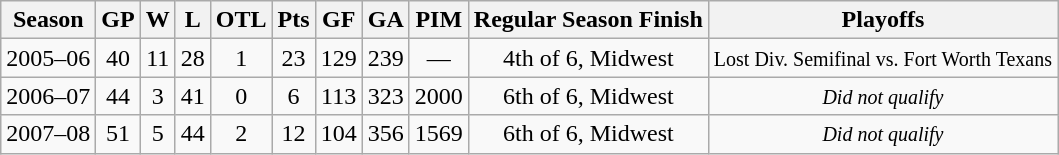<table class="wikitable" style="text-align:center">
<tr>
<th>Season</th>
<th>GP</th>
<th>W</th>
<th>L</th>
<th>OTL</th>
<th>Pts</th>
<th>GF</th>
<th>GA</th>
<th>PIM</th>
<th>Regular Season Finish</th>
<th>Playoffs</th>
</tr>
<tr>
<td>2005–06</td>
<td>40</td>
<td>11</td>
<td>28</td>
<td>1</td>
<td>23</td>
<td>129</td>
<td>239</td>
<td>—</td>
<td>4th of 6, Midwest</td>
<td><small>Lost Div. Semifinal vs. Fort Worth Texans</small></td>
</tr>
<tr>
<td>2006–07</td>
<td>44</td>
<td>3</td>
<td>41</td>
<td>0</td>
<td>6</td>
<td>113</td>
<td>323</td>
<td>2000</td>
<td>6th of 6, Midwest</td>
<td><small><em>Did not qualify</em></small></td>
</tr>
<tr>
<td>2007–08</td>
<td>51</td>
<td>5</td>
<td>44</td>
<td>2</td>
<td>12</td>
<td>104</td>
<td>356</td>
<td>1569</td>
<td>6th of 6, Midwest</td>
<td><small><em>Did not qualify</em></small></td>
</tr>
</table>
